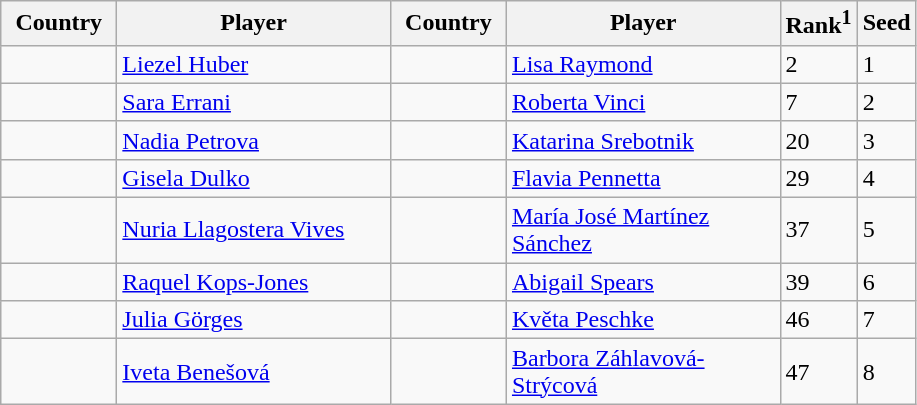<table class="sortable wikitable">
<tr>
<th width="70">Country</th>
<th width="175">Player</th>
<th width="70">Country</th>
<th width="175">Player</th>
<th>Rank<sup>1</sup></th>
<th>Seed</th>
</tr>
<tr>
<td></td>
<td><a href='#'>Liezel Huber</a></td>
<td></td>
<td><a href='#'>Lisa Raymond</a></td>
<td>2</td>
<td>1</td>
</tr>
<tr>
<td></td>
<td><a href='#'>Sara Errani</a></td>
<td></td>
<td><a href='#'>Roberta Vinci</a></td>
<td>7</td>
<td>2</td>
</tr>
<tr>
<td></td>
<td><a href='#'>Nadia Petrova</a></td>
<td></td>
<td><a href='#'>Katarina Srebotnik</a></td>
<td>20</td>
<td>3</td>
</tr>
<tr>
<td></td>
<td><a href='#'>Gisela Dulko</a></td>
<td></td>
<td><a href='#'>Flavia Pennetta</a></td>
<td>29</td>
<td>4</td>
</tr>
<tr>
<td></td>
<td><a href='#'>Nuria Llagostera Vives</a></td>
<td></td>
<td><a href='#'>María José Martínez Sánchez</a></td>
<td>37</td>
<td>5</td>
</tr>
<tr>
<td></td>
<td><a href='#'>Raquel Kops-Jones</a></td>
<td></td>
<td><a href='#'>Abigail Spears</a></td>
<td>39</td>
<td>6</td>
</tr>
<tr>
<td></td>
<td><a href='#'>Julia Görges</a></td>
<td></td>
<td><a href='#'>Květa Peschke</a></td>
<td>46</td>
<td>7</td>
</tr>
<tr>
<td></td>
<td><a href='#'>Iveta Benešová</a></td>
<td></td>
<td><a href='#'>Barbora Záhlavová-Strýcová</a></td>
<td>47</td>
<td>8</td>
</tr>
</table>
